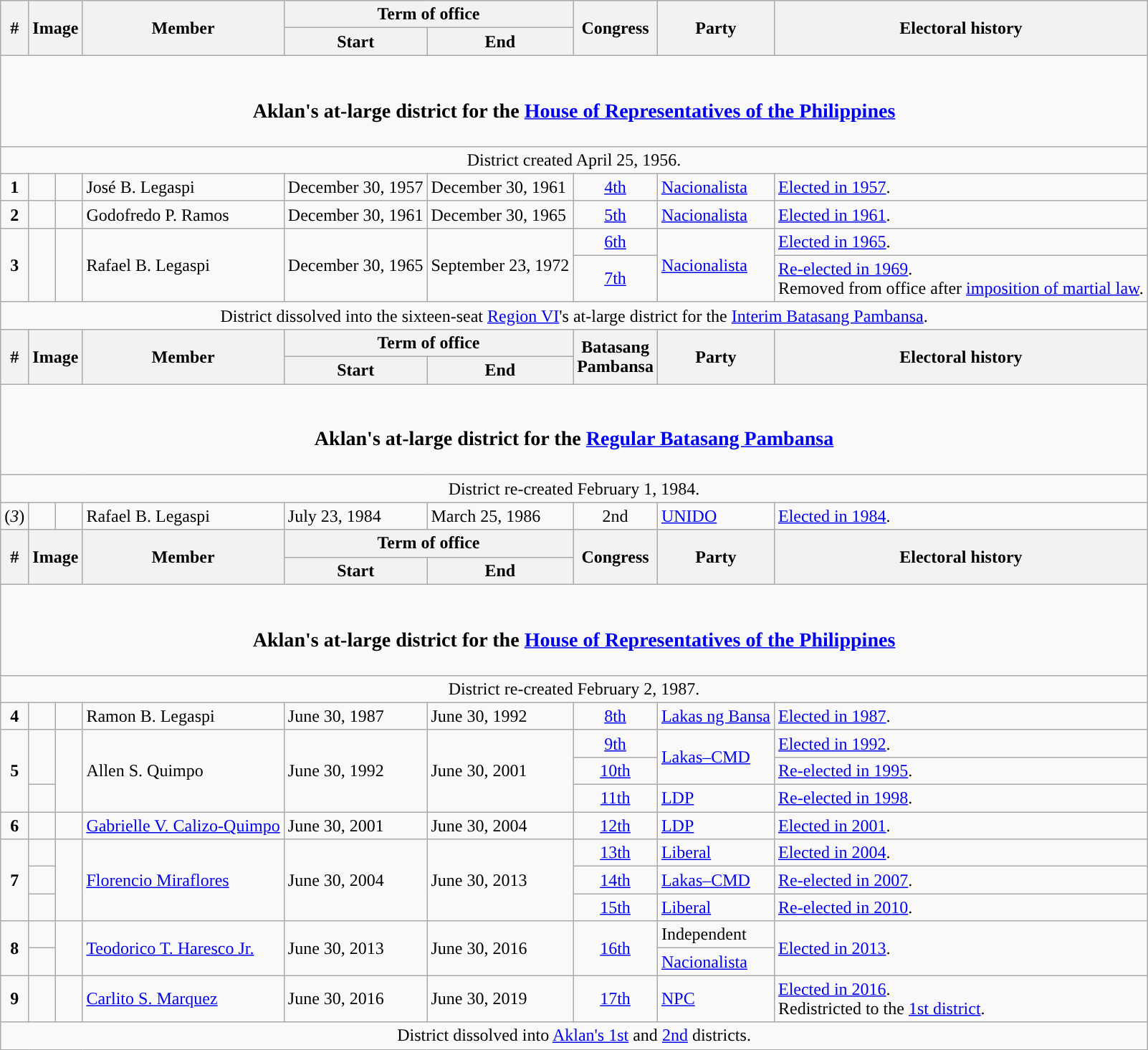<table class=wikitable>
<tr>
<th rowspan="2">#</th>
<th rowspan="2" colspan=2>Image</th>
<th rowspan="2">Member</th>
<th colspan=2>Term of office</th>
<th rowspan="2">Congress</th>
<th rowspan="2">Party</th>
<th rowspan="2">Electoral history</th>
</tr>
<tr>
<th>Start</th>
<th>End</th>
</tr>
<tr>
<td colspan="9" style="text-align:center;"><br><h3>Aklan's at-large district for the <a href='#'>House of Representatives of the Philippines</a></h3></td>
</tr>
<tr>
<td colspan="9" style="text-align:center;">District created April 25, 1956.</td>
</tr>
<tr>
<td style="text-align:center;"><strong>1</strong></td>
<td style="color:inherit;background:"></td>
<td></td>
<td>José B. Legaspi</td>
<td>December 30, 1957</td>
<td>December 30, 1961</td>
<td style="text-align:center;"><a href='#'>4th</a></td>
<td><a href='#'>Nacionalista</a></td>
<td><a href='#'>Elected in 1957</a>.</td>
</tr>
<tr>
<td style="text-align:center;"><strong>2</strong></td>
<td style="color:inherit;background:"></td>
<td></td>
<td>Godofredo P. Ramos</td>
<td>December 30, 1961</td>
<td>December 30, 1965</td>
<td style="text-align:center;"><a href='#'>5th</a></td>
<td><a href='#'>Nacionalista</a></td>
<td><a href='#'>Elected in 1961</a>.</td>
</tr>
<tr>
<td rowspan="2" style="text-align:center;"><strong>3</strong></td>
<td rowspan="2" style="color:inherit;background:"></td>
<td rowspan="2"></td>
<td rowspan="2">Rafael B. Legaspi</td>
<td rowspan="2">December 30, 1965</td>
<td rowspan="2">September 23, 1972</td>
<td style="text-align:center;"><a href='#'>6th</a></td>
<td rowspan="2"><a href='#'>Nacionalista</a></td>
<td><a href='#'>Elected in 1965</a>.</td>
</tr>
<tr>
<td style="text-align:center;"><a href='#'>7th</a></td>
<td><a href='#'>Re-elected in 1969</a>.<br>Removed from office after <a href='#'>imposition of martial law</a>.</td>
</tr>
<tr>
<td colspan="9" style="text-align:center;">District dissolved into the sixteen-seat <a href='#'>Region VI</a>'s at-large district for the <a href='#'>Interim Batasang Pambansa</a>.</td>
</tr>
<tr>
<th rowspan="2">#</th>
<th rowspan="2" colspan=2>Image</th>
<th rowspan="2">Member</th>
<th colspan=2>Term of office</th>
<th rowspan="2">Batasang<br>Pambansa</th>
<th rowspan="2">Party</th>
<th rowspan="2">Electoral history</th>
</tr>
<tr>
<th>Start</th>
<th>End</th>
</tr>
<tr>
<td colspan="9" style="text-align:center;"><br><h3>Aklan's at-large district for the <a href='#'>Regular Batasang Pambansa</a></h3></td>
</tr>
<tr>
<td colspan="9" style="text-align:center;">District re-created February 1, 1984.</td>
</tr>
<tr>
<td style="text-align:center;">(<em>3</em>)</td>
<td style="color:inherit;background:"></td>
<td></td>
<td>Rafael B. Legaspi</td>
<td>July 23, 1984</td>
<td>March 25, 1986</td>
<td style="text-align:center;">2nd</td>
<td><a href='#'>UNIDO</a></td>
<td><a href='#'>Elected in 1984</a>.</td>
</tr>
<tr>
<th rowspan="2">#</th>
<th rowspan="2" colspan=2>Image</th>
<th rowspan="2">Member</th>
<th colspan=2>Term of office</th>
<th rowspan="2">Congress</th>
<th rowspan="2">Party</th>
<th rowspan="2">Electoral history</th>
</tr>
<tr>
<th>Start</th>
<th>End</th>
</tr>
<tr>
<td colspan="9" style="text-align:center;"><br><h3>Aklan's at-large district for the <a href='#'>House of Representatives of the Philippines</a></h3></td>
</tr>
<tr>
<td colspan="9" style="text-align:center;">District re-created February 2, 1987.</td>
</tr>
<tr>
<td style="text-align:center;"><strong>4</strong></td>
<td style="color:inherit;background:"></td>
<td></td>
<td>Ramon B. Legaspi</td>
<td>June 30, 1987</td>
<td>June 30, 1992</td>
<td style="text-align:center;"><a href='#'>8th</a></td>
<td><a href='#'>Lakas ng Bansa</a></td>
<td><a href='#'>Elected in 1987</a>.</td>
</tr>
<tr>
<td rowspan="3" style="text-align:center;"><strong>5</strong></td>
<td rowspan="2" style="color:inherit;background:"></td>
<td rowspan="3"></td>
<td rowspan="3">Allen S. Quimpo</td>
<td rowspan="3">June 30, 1992</td>
<td rowspan="3">June 30, 2001</td>
<td style="text-align:center;"><a href='#'>9th</a></td>
<td rowspan="2"><a href='#'>Lakas–CMD</a></td>
<td><a href='#'>Elected in 1992</a>.</td>
</tr>
<tr>
<td style="text-align:center;"><a href='#'>10th</a></td>
<td><a href='#'>Re-elected in 1995</a>.</td>
</tr>
<tr>
<td style="color:inherit;background:"></td>
<td style="text-align:center;"><a href='#'>11th</a></td>
<td><a href='#'>LDP</a></td>
<td><a href='#'>Re-elected in 1998</a>.</td>
</tr>
<tr>
<td style="text-align:center;"><strong>6</strong></td>
<td style="color:inherit;background:"></td>
<td></td>
<td><a href='#'>Gabrielle V. Calizo-Quimpo</a></td>
<td>June 30, 2001</td>
<td>June 30, 2004</td>
<td style="text-align:center;"><a href='#'>12th</a></td>
<td><a href='#'>LDP</a></td>
<td><a href='#'>Elected in 2001</a>.</td>
</tr>
<tr>
<td rowspan="3" style="text-align:center;"><strong>7</strong></td>
<td style="color:inherit;background:"></td>
<td rowspan="3"></td>
<td rowspan="3"><a href='#'>Florencio Miraflores</a></td>
<td rowspan="3">June 30, 2004</td>
<td rowspan="3">June 30, 2013</td>
<td style="text-align:center;"><a href='#'>13th</a></td>
<td><a href='#'>Liberal</a></td>
<td><a href='#'>Elected in 2004</a>.</td>
</tr>
<tr>
<td style="color:inherit;background:"></td>
<td style="text-align:center;"><a href='#'>14th</a></td>
<td><a href='#'>Lakas–CMD</a></td>
<td><a href='#'>Re-elected in 2007</a>.</td>
</tr>
<tr>
<td style="color:inherit;background:"></td>
<td style="text-align:center;"><a href='#'>15th</a></td>
<td><a href='#'>Liberal</a></td>
<td><a href='#'>Re-elected in 2010</a>.</td>
</tr>
<tr>
<td style="text-align:center;" rowspan=2><strong>8</strong></td>
<td style="color:inherit;background:"></td>
<td rowspan=2></td>
<td rowspan=2><a href='#'>Teodorico T. Haresco Jr.</a></td>
<td rowspan=2>June 30, 2013</td>
<td rowspan=2>June 30, 2016</td>
<td style="text-align:center;" rowspan=2><a href='#'>16th</a></td>
<td>Independent</td>
<td rowspan=2><a href='#'>Elected in 2013</a>.</td>
</tr>
<tr>
<td style="color:inherit;background:"></td>
<td><a href='#'>Nacionalista</a></td>
</tr>
<tr>
<td style="text-align:center;"><strong>9</strong></td>
<td style="color:inherit;background:"></td>
<td></td>
<td><a href='#'>Carlito S. Marquez</a></td>
<td>June 30, 2016</td>
<td>June 30, 2019</td>
<td style="text-align:center;"><a href='#'>17th</a></td>
<td><a href='#'>NPC</a></td>
<td><a href='#'>Elected in 2016</a>.<br>Redistricted to the <a href='#'>1st district</a>.</td>
</tr>
<tr>
<td colspan="9" style="text-align:center;">District dissolved into <a href='#'>Aklan's 1st</a> and <a href='#'>2nd</a> districts.</td>
</tr>
</table>
